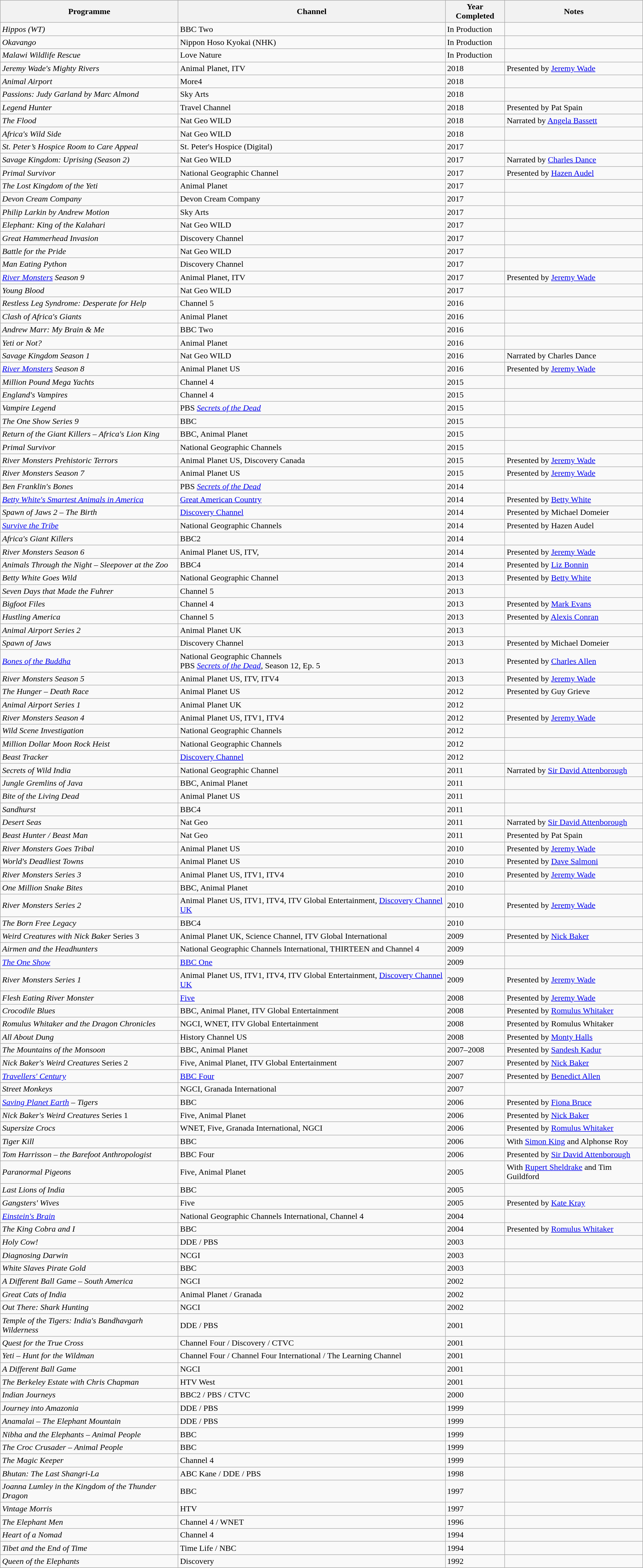<table class="wikitable">
<tr>
<th>Programme</th>
<th>Channel</th>
<th>Year     Completed</th>
<th>Notes</th>
</tr>
<tr>
<td><em>Hippos (WT)</em></td>
<td>BBC Two</td>
<td>In Production</td>
<td></td>
</tr>
<tr>
<td><em>Okavango</em></td>
<td>Nippon Hoso Kyokai (NHK)</td>
<td>In Production</td>
<td></td>
</tr>
<tr>
<td><em>Malawi Wildlife Rescue</em></td>
<td>Love Nature</td>
<td>In Production</td>
<td></td>
</tr>
<tr>
<td><em>Jeremy Wade's Mighty Rivers</em></td>
<td>Animal Planet, ITV</td>
<td>2018</td>
<td>Presented by <a href='#'>Jeremy Wade</a></td>
</tr>
<tr>
<td><em>Animal Airport</em></td>
<td>More4</td>
<td>2018</td>
<td></td>
</tr>
<tr>
<td><em>Passions: Judy Garland by Marc Almond</em></td>
<td>Sky Arts</td>
<td>2018</td>
<td></td>
</tr>
<tr>
<td><em>Legend Hunter</em></td>
<td>Travel Channel</td>
<td>2018</td>
<td>Presented by Pat Spain</td>
</tr>
<tr>
<td><em>The Flood</em></td>
<td>Nat Geo WILD</td>
<td>2018</td>
<td>Narrated by <a href='#'>Angela Bassett</a></td>
</tr>
<tr>
<td><em>Africa's Wild Side</em></td>
<td>Nat Geo WILD</td>
<td>2018</td>
<td></td>
</tr>
<tr>
<td><em>St. Peter’s Hospice Room to Care Appeal</em></td>
<td>St. Peter's Hospice (Digital)</td>
<td>2017</td>
<td></td>
</tr>
<tr>
<td><em>Savage Kingdom: Uprising (Season 2)</em></td>
<td>Nat Geo WILD</td>
<td>2017</td>
<td>Narrated by <a href='#'>Charles Dance</a></td>
</tr>
<tr>
<td><em>Primal Survivor</em></td>
<td>National Geographic Channel</td>
<td>2017</td>
<td>Presented by <a href='#'>Hazen Audel</a></td>
</tr>
<tr>
<td><em>The Lost Kingdom of the Yeti</em></td>
<td>Animal Planet</td>
<td>2017</td>
<td></td>
</tr>
<tr>
<td><em>Devon Cream Company</em></td>
<td>Devon Cream Company</td>
<td>2017</td>
<td></td>
</tr>
<tr>
<td><em>Philip Larkin by Andrew Motion</em></td>
<td>Sky Arts</td>
<td>2017</td>
<td></td>
</tr>
<tr>
<td><em>Elephant: King of the Kalahari</em></td>
<td>Nat Geo WILD</td>
<td>2017</td>
<td></td>
</tr>
<tr>
<td><em>Great Hammerhead Invasion</em></td>
<td>Discovery Channel</td>
<td>2017</td>
<td></td>
</tr>
<tr>
<td><em>Battle for the Pride</em></td>
<td>Nat Geo WILD</td>
<td>2017</td>
<td></td>
</tr>
<tr>
<td><em>Man Eating Python</em></td>
<td>Discovery Channel</td>
<td>2017</td>
<td></td>
</tr>
<tr>
<td><em><a href='#'>River Monsters</a> Season 9</em></td>
<td>Animal Planet, ITV</td>
<td>2017</td>
<td>Presented by <a href='#'>Jeremy Wade</a></td>
</tr>
<tr>
<td><em>Young Blood</em></td>
<td>Nat Geo WILD</td>
<td>2017</td>
<td></td>
</tr>
<tr>
<td><em>Restless Leg Syndrome: Desperate for Help</em></td>
<td>Channel 5</td>
<td>2016</td>
<td></td>
</tr>
<tr>
<td><em>Clash of Africa's Giants</em></td>
<td>Animal Planet</td>
<td>2016</td>
<td></td>
</tr>
<tr>
<td><em>Andrew Marr: My Brain & Me</em></td>
<td>BBC Two</td>
<td>2016</td>
<td></td>
</tr>
<tr>
<td><em>Yeti or Not?</em></td>
<td>Animal Planet</td>
<td>2016</td>
<td></td>
</tr>
<tr>
<td><em>Savage Kingdom Season 1</em></td>
<td>Nat Geo WILD</td>
<td>2016</td>
<td>Narrated by Charles Dance</td>
</tr>
<tr>
<td><em><a href='#'>River Monsters</a> Season 8</em></td>
<td>Animal Planet US</td>
<td>2016</td>
<td>Presented by <a href='#'>Jeremy Wade</a></td>
</tr>
<tr>
<td><em>Million Pound Mega Yachts</em></td>
<td>Channel 4</td>
<td>2015</td>
<td></td>
</tr>
<tr>
<td><em>England's Vampires</em></td>
<td>Channel 4</td>
<td>2015</td>
<td></td>
</tr>
<tr>
<td><em>Vampire Legend</em></td>
<td>PBS <em><a href='#'>Secrets of the Dead</a></em></td>
<td>2015</td>
<td></td>
</tr>
<tr>
<td><em>The One Show Series 9</em></td>
<td>BBC</td>
<td>2015</td>
<td></td>
</tr>
<tr>
<td><em>Return of the Giant Killers – Africa's Lion King</em></td>
<td>BBC, Animal Planet</td>
<td>2015</td>
<td></td>
</tr>
<tr>
<td><em>Primal Survivor</em></td>
<td>National Geographic Channels</td>
<td>2015</td>
<td></td>
</tr>
<tr>
<td><em>River Monsters Prehistoric Terrors</em></td>
<td>Animal Planet US, Discovery Canada</td>
<td>2015</td>
<td>Presented by <a href='#'>Jeremy Wade</a></td>
</tr>
<tr>
<td><em>River Monsters Season 7</em></td>
<td>Animal Planet US</td>
<td>2015</td>
<td>Presented by <a href='#'>Jeremy Wade</a></td>
</tr>
<tr>
<td><em>Ben Franklin's Bones</em></td>
<td>PBS <em><a href='#'>Secrets of the Dead</a></em></td>
<td>2014</td>
<td></td>
</tr>
<tr>
<td><em><a href='#'>Betty White's Smartest Animals in America</a></em></td>
<td><a href='#'>Great American Country</a></td>
<td>2014</td>
<td>Presented by <a href='#'>Betty White</a></td>
</tr>
<tr>
<td><em>Spawn of Jaws 2 – The Birth</em></td>
<td><a href='#'>Discovery Channel</a></td>
<td>2014</td>
<td>Presented by Michael Domeier</td>
</tr>
<tr>
<td><em><a href='#'>Survive the Tribe</a></em></td>
<td>National Geographic Channels</td>
<td>2014</td>
<td>Presented by Hazen Audel</td>
</tr>
<tr>
<td><em>Africa's Giant Killers</em></td>
<td>BBC2</td>
<td>2014</td>
<td></td>
</tr>
<tr>
<td><em>River Monsters Season 6</em></td>
<td>Animal Planet US, ITV,</td>
<td>2014</td>
<td>Presented by <a href='#'>Jeremy Wade</a></td>
</tr>
<tr>
<td><em>Animals Through the Night – Sleepover at the Zoo</em></td>
<td>BBC4</td>
<td>2014</td>
<td>Presented by <a href='#'>Liz Bonnin</a></td>
</tr>
<tr>
<td><em>Betty White Goes Wild</em></td>
<td>National Geographic Channel</td>
<td>2013</td>
<td>Presented by <a href='#'>Betty White</a></td>
</tr>
<tr>
<td><em>Seven Days that Made the Fuhrer</em></td>
<td>Channel 5</td>
<td>2013</td>
<td></td>
</tr>
<tr>
<td><em>Bigfoot Files</em></td>
<td>Channel 4</td>
<td>2013</td>
<td>Presented by <a href='#'>Mark Evans</a></td>
</tr>
<tr>
<td><em>Hustling America</em></td>
<td>Channel 5</td>
<td>2013</td>
<td>Presented by <a href='#'>Alexis Conran</a></td>
</tr>
<tr>
<td><em>Animal Airport Series 2</em></td>
<td>Animal Planet UK</td>
<td>2013</td>
<td></td>
</tr>
<tr>
<td><em>Spawn of Jaws</em></td>
<td>Discovery Channel</td>
<td>2013</td>
<td>Presented by Michael Domeier</td>
</tr>
<tr>
<td><em><a href='#'>Bones of the Buddha</a></em></td>
<td>National Geographic Channels<br>PBS <em><a href='#'>Secrets of the Dead</a></em>, Season 12, Ep. 5</td>
<td>2013</td>
<td>Presented by <a href='#'>Charles Allen</a></td>
</tr>
<tr>
<td><em>River Monsters Season 5</em></td>
<td>Animal Planet US, ITV, ITV4</td>
<td>2013</td>
<td>Presented by <a href='#'>Jeremy Wade</a></td>
</tr>
<tr>
<td><em>The Hunger – Death Race</em></td>
<td>Animal Planet US</td>
<td>2012</td>
<td>Presented by Guy Grieve</td>
</tr>
<tr>
<td><em>Animal Airport Series 1</em></td>
<td>Animal Planet UK</td>
<td>2012</td>
<td></td>
</tr>
<tr>
<td><em>River Monsters Season 4</em></td>
<td>Animal Planet US, ITV1, ITV4</td>
<td>2012</td>
<td>Presented by <a href='#'>Jeremy Wade</a></td>
</tr>
<tr>
<td><em>Wild Scene Investigation</em></td>
<td>National Geographic Channels</td>
<td>2012</td>
<td></td>
</tr>
<tr>
<td><em>Million Dollar Moon Rock Heist</em></td>
<td>National Geographic Channels</td>
<td>2012</td>
<td></td>
</tr>
<tr>
<td><em>Beast Tracker</em></td>
<td><a href='#'>Discovery Channel</a></td>
<td>2012</td>
<td></td>
</tr>
<tr>
<td><em>Secrets of Wild India</em></td>
<td>National Geographic Channel</td>
<td>2011</td>
<td>Narrated by <a href='#'>Sir David Attenborough</a></td>
</tr>
<tr>
<td><em>Jungle Gremlins of Java</em></td>
<td>BBC, Animal Planet</td>
<td>2011</td>
<td></td>
</tr>
<tr>
<td><em> Bite of the Living Dead</em></td>
<td>Animal Planet US</td>
<td>2011</td>
<td></td>
</tr>
<tr>
<td><em>Sandhurst</em></td>
<td>BBC4</td>
<td>2011</td>
<td></td>
</tr>
<tr>
<td><em>Desert Seas</em></td>
<td>Nat Geo</td>
<td>2011</td>
<td>Narrated by <a href='#'>Sir David Attenborough</a></td>
</tr>
<tr>
<td><em>Beast Hunter / Beast Man</em></td>
<td>Nat Geo</td>
<td>2011</td>
<td>Presented by Pat Spain</td>
</tr>
<tr>
<td><em>River Monsters Goes Tribal</em></td>
<td>Animal Planet US</td>
<td>2010</td>
<td>Presented by <a href='#'>Jeremy Wade</a></td>
</tr>
<tr>
<td><em>World's Deadliest Towns</em></td>
<td>Animal Planet US</td>
<td>2010</td>
<td>Presented by <a href='#'>Dave Salmoni</a></td>
</tr>
<tr>
<td><em>River Monsters Series 3</em></td>
<td>Animal Planet US, ITV1, ITV4</td>
<td>2010</td>
<td>Presented by <a href='#'>Jeremy Wade</a></td>
</tr>
<tr>
<td><em>One Million Snake Bites</em></td>
<td>BBC, Animal Planet</td>
<td>2010</td>
<td></td>
</tr>
<tr>
<td><em>River Monsters Series 2</em></td>
<td>Animal Planet US, ITV1, ITV4, ITV Global Entertainment, <a href='#'>Discovery Channel UK</a></td>
<td>2010</td>
<td>Presented by <a href='#'>Jeremy Wade</a></td>
</tr>
<tr>
<td><em>The Born Free Legacy</em></td>
<td>BBC4</td>
<td>2010</td>
<td></td>
</tr>
<tr>
<td><em>Weird Creatures with Nick Baker</em> Series 3</td>
<td>Animal Planet UK, Science Channel, ITV Global International</td>
<td>2009</td>
<td>Presented by <a href='#'>Nick Baker</a></td>
</tr>
<tr>
<td><em>Airmen and the Headhunters</em></td>
<td>National Geographic Channels International, THIRTEEN and Channel 4</td>
<td>2009</td>
<td></td>
</tr>
<tr>
<td><em><a href='#'>The One Show</a></em></td>
<td><a href='#'>BBC One</a></td>
<td>2009</td>
<td></td>
</tr>
<tr>
<td><em>River Monsters Series 1</em></td>
<td>Animal Planet US, ITV1, ITV4, ITV Global Entertainment, <a href='#'>Discovery Channel UK</a></td>
<td>2009</td>
<td>Presented by <a href='#'>Jeremy Wade</a></td>
</tr>
<tr>
<td><em>Flesh Eating River Monster</em></td>
<td><a href='#'>Five</a></td>
<td>2008</td>
<td>Presented by <a href='#'>Jeremy Wade</a></td>
</tr>
<tr>
<td><em>Crocodile Blues</em></td>
<td>BBC, Animal Planet, ITV Global Entertainment</td>
<td>2008</td>
<td>Presented by <a href='#'>Romulus Whitaker</a></td>
</tr>
<tr>
<td><em>Romulus Whitaker and the Dragon Chronicles</em></td>
<td>NGCI, WNET, ITV Global Entertainment</td>
<td>2008</td>
<td>Presented by Romulus Whitaker</td>
</tr>
<tr>
<td><em>All About Dung</em></td>
<td>History Channel US</td>
<td>2008</td>
<td>Presented by <a href='#'>Monty Halls</a></td>
</tr>
<tr>
<td><em>The Mountains of the Monsoon</em></td>
<td>BBC, Animal Planet</td>
<td>2007–2008</td>
<td>Presented by <a href='#'>Sandesh Kadur</a></td>
</tr>
<tr>
<td><em>Nick Baker's Weird Creatures</em> Series 2</td>
<td>Five, Animal Planet, ITV Global Entertainment</td>
<td>2007</td>
<td>Presented by <a href='#'>Nick Baker</a></td>
</tr>
<tr>
<td><em><a href='#'>Travellers' Century</a></em></td>
<td><a href='#'>BBC Four</a></td>
<td>2007</td>
<td>Presented by <a href='#'>Benedict Allen</a></td>
</tr>
<tr>
<td><em>Street Monkeys</em></td>
<td>NGCI, Granada International</td>
<td>2007</td>
<td></td>
</tr>
<tr>
<td><em><a href='#'>Saving Planet Earth</a> – Tigers</em></td>
<td>BBC</td>
<td>2006</td>
<td>Presented by <a href='#'>Fiona Bruce</a></td>
</tr>
<tr>
<td><em>Nick Baker's Weird Creatures</em> Series 1</td>
<td>Five, Animal Planet</td>
<td>2006</td>
<td>Presented by <a href='#'>Nick Baker</a></td>
</tr>
<tr>
<td><em>Supersize Crocs</em></td>
<td>WNET, Five, Granada International, NGCI</td>
<td>2006</td>
<td>Presented by <a href='#'>Romulus Whitaker</a></td>
</tr>
<tr>
<td><em>Tiger Kill</em></td>
<td>BBC</td>
<td>2006</td>
<td>With <a href='#'>Simon King</a> and Alphonse Roy</td>
</tr>
<tr>
<td><em>Tom Harrisson – the Barefoot Anthropologist</em></td>
<td>BBC Four</td>
<td>2006</td>
<td>Presented by <a href='#'>Sir David Attenborough</a></td>
</tr>
<tr>
<td><em>Paranormal Pigeons</em></td>
<td>Five, Animal Planet</td>
<td>2005</td>
<td>With <a href='#'>Rupert Sheldrake</a> and Tim Guildford</td>
</tr>
<tr>
<td><em>Last Lions of India</em></td>
<td>BBC</td>
<td>2005</td>
<td></td>
</tr>
<tr>
<td><em>Gangsters' Wives</em></td>
<td>Five</td>
<td>2005</td>
<td>Presented by <a href='#'>Kate Kray</a></td>
</tr>
<tr>
<td><em><a href='#'>Einstein's Brain</a></em></td>
<td>National Geographic Channels International, Channel 4</td>
<td>2004</td>
<td></td>
</tr>
<tr>
<td><em>The King Cobra and I</em></td>
<td>BBC</td>
<td>2004</td>
<td>Presented by <a href='#'>Romulus Whitaker</a></td>
</tr>
<tr>
<td><em>Holy Cow!</em></td>
<td>DDE / PBS</td>
<td>2003</td>
<td></td>
</tr>
<tr>
<td><em>Diagnosing Darwin</em></td>
<td>NCGI</td>
<td>2003</td>
<td></td>
</tr>
<tr>
<td><em>White Slaves Pirate Gold</em></td>
<td>BBC</td>
<td>2003</td>
<td></td>
</tr>
<tr>
<td><em>A Different Ball Game – South America</em></td>
<td>NGCI</td>
<td>2002</td>
<td></td>
</tr>
<tr>
<td><em>Great Cats of India</em></td>
<td>Animal Planet / Granada</td>
<td>2002</td>
<td></td>
</tr>
<tr>
<td><em>Out There:  Shark Hunting</em></td>
<td>NGCI</td>
<td>2002</td>
<td></td>
</tr>
<tr>
<td><em>Temple of the Tigers:  India's Bandhavgarh Wilderness</em></td>
<td>DDE / PBS</td>
<td>2001</td>
<td></td>
</tr>
<tr>
<td><em>Quest for the True Cross</em></td>
<td>Channel Four / Discovery / CTVC</td>
<td>2001</td>
<td></td>
</tr>
<tr>
<td><em>Yeti – Hunt for the Wildman</em></td>
<td>Channel Four / Channel Four International / The Learning Channel</td>
<td>2001</td>
<td></td>
</tr>
<tr>
<td><em>A Different Ball Game</em></td>
<td>NGCI</td>
<td>2001</td>
<td></td>
</tr>
<tr>
<td><em>The Berkeley Estate with Chris Chapman</em></td>
<td>HTV West</td>
<td>2001</td>
<td></td>
</tr>
<tr>
<td><em>Indian Journeys</em></td>
<td>BBC2 / PBS / CTVC</td>
<td>2000</td>
<td></td>
</tr>
<tr>
<td><em>Journey into Amazonia</em></td>
<td>DDE / PBS</td>
<td>1999</td>
<td></td>
</tr>
<tr>
<td><em>Anamalai – The Elephant Mountain</em></td>
<td>DDE / PBS</td>
<td>1999</td>
<td></td>
</tr>
<tr>
<td><em>Nibha and the Elephants – Animal People</em></td>
<td>BBC</td>
<td>1999</td>
<td></td>
</tr>
<tr>
<td><em>The Croc Crusader – Animal People</em></td>
<td>BBC</td>
<td>1999</td>
<td></td>
</tr>
<tr>
<td><em>The Magic Keeper</em></td>
<td>Channel 4</td>
<td>1999</td>
<td></td>
</tr>
<tr>
<td><em>Bhutan: The Last Shangri-La</em></td>
<td>ABC Kane / DDE / PBS</td>
<td>1998</td>
<td></td>
</tr>
<tr>
<td><em>Joanna Lumley in the Kingdom of the Thunder Dragon</em></td>
<td>BBC</td>
<td>1997</td>
<td></td>
</tr>
<tr>
<td><em>Vintage Morris</em></td>
<td>HTV</td>
<td>1997</td>
<td></td>
</tr>
<tr>
<td><em>The Elephant Men</em></td>
<td>Channel 4 / WNET</td>
<td>1996</td>
<td></td>
</tr>
<tr>
<td><em>Heart of a Nomad</em></td>
<td>Channel 4</td>
<td>1994</td>
<td></td>
</tr>
<tr>
<td><em>Tibet and the End of Time</em></td>
<td>Time Life / NBC</td>
<td>1994</td>
<td></td>
</tr>
<tr>
<td><em>Queen of the Elephants</em></td>
<td>Discovery</td>
<td>1992</td>
<td></td>
</tr>
</table>
